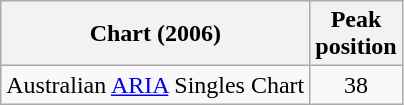<table class="wikitable">
<tr>
<th>Chart (2006)</th>
<th>Peak<br>position</th>
</tr>
<tr>
<td>Australian <a href='#'>ARIA</a> Singles Chart</td>
<td align="center">38</td>
</tr>
</table>
